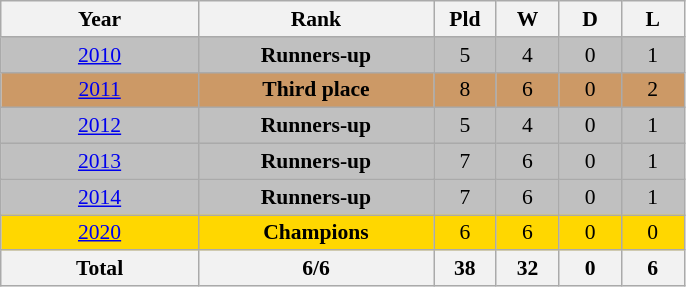<table class="wikitable" style="text-align: center;font-size:90%;">
<tr>
<th width=125>Year</th>
<th width=150>Rank</th>
<th width=35>Pld</th>
<th width=35>W</th>
<th width=35>D</th>
<th width=35>L</th>
</tr>
<tr bgcolor=silver>
<td style="border: "> <a href='#'>2010</a></td>
<td><strong>Runners-up</strong></td>
<td>5</td>
<td>4</td>
<td>0</td>
<td>1</td>
</tr>
<tr bgcolor=cc9966>
<td style="border: "> <a href='#'>2011</a></td>
<td><strong>Third place</strong></td>
<td>8</td>
<td>6</td>
<td>0</td>
<td>2</td>
</tr>
<tr bgcolor=silver>
<td style="border: "> <a href='#'>2012</a></td>
<td><strong>Runners-up</strong></td>
<td>5</td>
<td>4</td>
<td>0</td>
<td>1</td>
</tr>
<tr bgcolor=silver>
<td style="border: "> <a href='#'>2013</a></td>
<td><strong>Runners-up</strong></td>
<td>7</td>
<td>6</td>
<td>0</td>
<td>1</td>
</tr>
<tr bgcolor=silver>
<td style="border: "> <a href='#'>2014</a></td>
<td><strong>Runners-up</strong></td>
<td>7</td>
<td>6</td>
<td>0</td>
<td>1</td>
</tr>
<tr bgcolor=gold>
<td> <a href='#'>2020</a></td>
<td><strong>Champions</strong></td>
<td>6</td>
<td>6</td>
<td>0</td>
<td>0</td>
</tr>
<tr>
<th>Total</th>
<th>6/6</th>
<th>38</th>
<th>32</th>
<th>0</th>
<th>6</th>
</tr>
</table>
